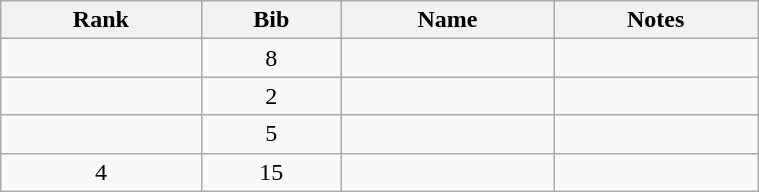<table class="wikitable" style="text-align:center;" width=40%>
<tr>
<th>Rank</th>
<th>Bib</th>
<th>Name</th>
<th>Notes</th>
</tr>
<tr>
<td></td>
<td>8</td>
<td align=left></td>
<td></td>
</tr>
<tr>
<td></td>
<td>2</td>
<td align=left></td>
<td></td>
</tr>
<tr>
<td></td>
<td>5</td>
<td align=left></td>
<td></td>
</tr>
<tr>
<td>4</td>
<td>15</td>
<td align=left></td>
<td></td>
</tr>
</table>
